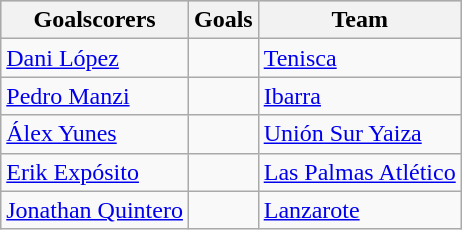<table class="wikitable sortable" class="wikitable">
<tr style="background:#ccc; text-align:center;">
<th>Goalscorers</th>
<th>Goals</th>
<th>Team</th>
</tr>
<tr>
<td> <a href='#'>Dani López</a></td>
<td></td>
<td><a href='#'>Tenisca</a></td>
</tr>
<tr>
<td> <a href='#'>Pedro Manzi</a></td>
<td></td>
<td><a href='#'>Ibarra</a></td>
</tr>
<tr>
<td> <a href='#'>Álex Yunes</a></td>
<td></td>
<td><a href='#'>Unión Sur Yaiza</a></td>
</tr>
<tr>
<td> <a href='#'>Erik Expósito</a></td>
<td></td>
<td><a href='#'>Las Palmas Atlético</a></td>
</tr>
<tr>
<td> <a href='#'>Jonathan Quintero</a></td>
<td></td>
<td><a href='#'>Lanzarote</a></td>
</tr>
</table>
